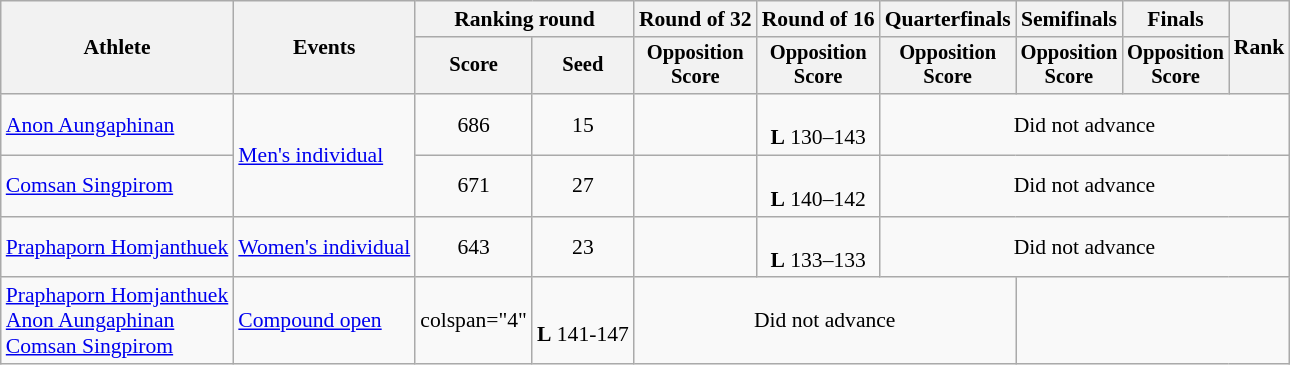<table class=wikitable style=font-size:90%>
<tr>
<th rowspan="2">Athlete</th>
<th rowspan="2">Events</th>
<th colspan="2">Ranking round</th>
<th>Round of 32</th>
<th>Round of 16</th>
<th>Quarterfinals</th>
<th>Semifinals</th>
<th>Finals</th>
<th rowspan="2">Rank</th>
</tr>
<tr style=font-size:95%>
<th>Score</th>
<th>Seed</th>
<th>Opposition<br>Score</th>
<th>Opposition<br>Score</th>
<th>Opposition<br>Score</th>
<th>Opposition<br>Score</th>
<th>Opposition<br>Score</th>
</tr>
<tr align=center>
<td align=left><a href='#'>Anon Aungaphinan</a></td>
<td rowspan="2" align=left><a href='#'>Men's individual</a></td>
<td>686</td>
<td>15</td>
<td></td>
<td><br><strong>L</strong> 130–143</td>
<td colspan=4>Did not advance</td>
</tr>
<tr align=center>
<td align=left><a href='#'>Comsan Singpirom</a></td>
<td>671</td>
<td>27</td>
<td></td>
<td><br><strong>L</strong> 140–142</td>
<td colspan=4>Did not advance</td>
</tr>
<tr align=center>
<td align=left><a href='#'>Praphaporn Homjanthuek</a></td>
<td align=left><a href='#'>Women's individual</a></td>
<td>643</td>
<td>23</td>
<td></td>
<td><br><strong>L</strong> 133–133</td>
<td colspan=4>Did not advance</td>
</tr>
<tr align=center>
<td align=left><a href='#'>Praphaporn Homjanthuek</a><br><a href='#'>Anon Aungaphinan</a><br><a href='#'>Comsan Singpirom</a></td>
<td align=left><a href='#'>Compound open</a></td>
<td>colspan="4" </td>
<td><br><strong>L</strong> 141-147</td>
<td colspan="3">Did not advance</td>
</tr>
</table>
